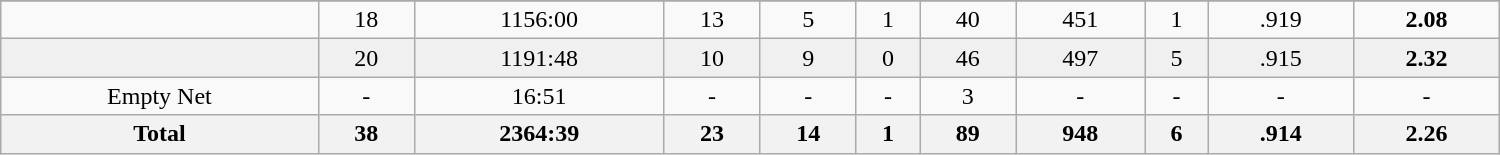<table class="wikitable sortable" width ="1000">
<tr align="center">
</tr>
<tr align="center" bgcolor="">
<td></td>
<td>18</td>
<td>1156:00</td>
<td>13</td>
<td>5</td>
<td>1</td>
<td>40</td>
<td>451</td>
<td>1</td>
<td>.919</td>
<td><strong>2.08</strong></td>
</tr>
<tr align="center" bgcolor="f0f0f0">
<td></td>
<td>20</td>
<td>1191:48</td>
<td>10</td>
<td>9</td>
<td>0</td>
<td>46</td>
<td>497</td>
<td>5</td>
<td>.915</td>
<td><strong>2.32</strong></td>
</tr>
<tr align="center" bgcolor="">
<td>Empty Net</td>
<td>-</td>
<td>16:51</td>
<td>-</td>
<td>-</td>
<td>-</td>
<td>3</td>
<td>-</td>
<td>-</td>
<td>-</td>
<td>-</td>
</tr>
<tr>
<th>Total</th>
<th>38</th>
<th>2364:39</th>
<th>23</th>
<th>14</th>
<th>1</th>
<th>89</th>
<th>948</th>
<th>6</th>
<th>.914</th>
<th>2.26</th>
</tr>
</table>
